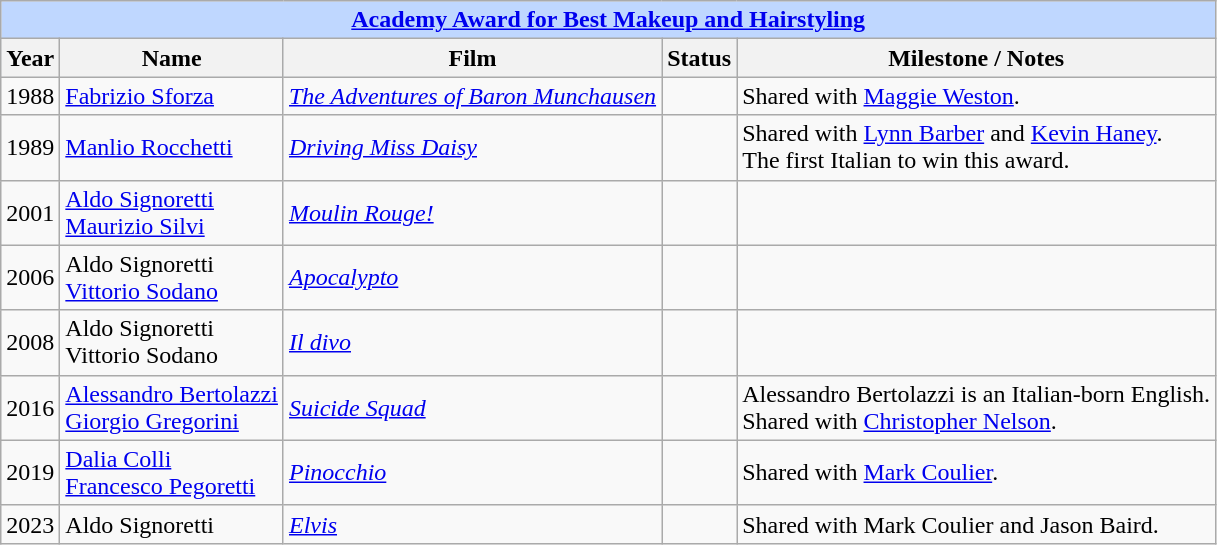<table class="wikitable">
<tr style="background:#bfd7ff;">
<td colspan="5" style="text-align:center;"><strong><a href='#'>Academy Award for Best Makeup and Hairstyling</a></strong></td>
</tr>
<tr style="background:#ebf5ff;">
<th>Year</th>
<th>Name</th>
<th>Film</th>
<th>Status</th>
<th>Milestone / Notes</th>
</tr>
<tr>
<td>1988</td>
<td><a href='#'>Fabrizio Sforza</a></td>
<td><em><a href='#'>The Adventures of Baron Munchausen</a></em></td>
<td></td>
<td>Shared with <a href='#'>Maggie Weston</a>.</td>
</tr>
<tr>
<td>1989</td>
<td><a href='#'>Manlio Rocchetti</a></td>
<td><em><a href='#'>Driving Miss Daisy</a></em></td>
<td></td>
<td>Shared with <a href='#'>Lynn Barber</a> and <a href='#'>Kevin Haney</a>.<br>The first Italian to win this award.</td>
</tr>
<tr>
<td>2001</td>
<td><a href='#'>Aldo Signoretti</a><br><a href='#'>Maurizio Silvi</a></td>
<td><em><a href='#'>Moulin Rouge!</a></em></td>
<td></td>
<td></td>
</tr>
<tr>
<td>2006</td>
<td>Aldo Signoretti<br><a href='#'>Vittorio Sodano</a></td>
<td><em><a href='#'>Apocalypto</a></em></td>
<td></td>
<td></td>
</tr>
<tr>
<td>2008</td>
<td>Aldo Signoretti<br>Vittorio Sodano</td>
<td><em><a href='#'>Il divo</a></em></td>
<td></td>
<td></td>
</tr>
<tr>
<td>2016</td>
<td><a href='#'>Alessandro Bertolazzi</a><br><a href='#'>Giorgio Gregorini</a></td>
<td><em><a href='#'>Suicide Squad</a></em></td>
<td></td>
<td>Alessandro Bertolazzi is an Italian-born English.<br>Shared with <a href='#'>Christopher Nelson</a>.</td>
</tr>
<tr>
<td>2019</td>
<td><a href='#'>Dalia Colli</a> <br> <a href='#'>Francesco Pegoretti</a></td>
<td><em><a href='#'>Pinocchio</a></em></td>
<td></td>
<td>Shared with <a href='#'>Mark Coulier</a>.</td>
</tr>
<tr>
<td>2023</td>
<td>Aldo Signoretti</td>
<td><em><a href='#'>Elvis</a></em></td>
<td></td>
<td>Shared with Mark Coulier and Jason Baird.</td>
</tr>
</table>
